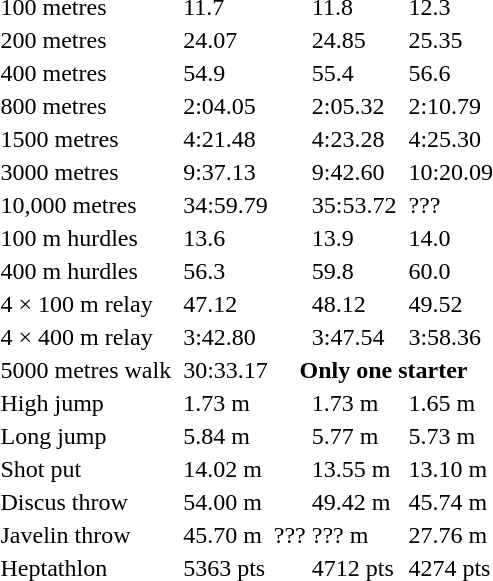<table>
<tr>
<td>100 metres</td>
<td></td>
<td>11.7</td>
<td></td>
<td>11.8</td>
<td></td>
<td>12.3</td>
</tr>
<tr>
<td>200 metres</td>
<td></td>
<td>24.07</td>
<td></td>
<td>24.85</td>
<td></td>
<td>25.35</td>
</tr>
<tr>
<td>400 metres</td>
<td></td>
<td>54.9</td>
<td></td>
<td>55.4</td>
<td></td>
<td>56.6</td>
</tr>
<tr>
<td>800 metres</td>
<td></td>
<td>2:04.05</td>
<td></td>
<td>2:05.32</td>
<td></td>
<td>2:10.79</td>
</tr>
<tr>
<td>1500 metres</td>
<td></td>
<td>4:21.48</td>
<td></td>
<td>4:23.28</td>
<td></td>
<td>4:25.30</td>
</tr>
<tr>
<td>3000 metres</td>
<td></td>
<td>9:37.13</td>
<td></td>
<td>9:42.60</td>
<td></td>
<td>10:20.09</td>
</tr>
<tr>
<td>10,000 metres</td>
<td></td>
<td>34:59.79</td>
<td></td>
<td>35:53.72</td>
<td></td>
<td>???</td>
</tr>
<tr>
<td>100 m hurdles</td>
<td></td>
<td>13.6</td>
<td></td>
<td>13.9</td>
<td></td>
<td>14.0</td>
</tr>
<tr>
<td>400 m hurdles</td>
<td></td>
<td>56.3</td>
<td></td>
<td>59.8</td>
<td></td>
<td>60.0</td>
</tr>
<tr>
<td>4 × 100 m relay</td>
<td></td>
<td>47.12</td>
<td></td>
<td>48.12</td>
<td></td>
<td>49.52</td>
</tr>
<tr>
<td>4 × 400 m relay</td>
<td></td>
<td>3:42.80</td>
<td></td>
<td>3:47.54</td>
<td></td>
<td>3:58.36</td>
</tr>
<tr>
<td>5000 metres walk</td>
<td></td>
<td>30:33.17</td>
<th colspan=4>Only one starter</th>
</tr>
<tr>
<td>High jump</td>
<td></td>
<td>1.73 m</td>
<td></td>
<td>1.73 m</td>
<td></td>
<td>1.65 m</td>
</tr>
<tr>
<td>Long jump</td>
<td></td>
<td>5.84 m</td>
<td></td>
<td>5.77 m</td>
<td></td>
<td>5.73 m</td>
</tr>
<tr>
<td>Shot put</td>
<td></td>
<td>14.02 m</td>
<td></td>
<td>13.55 m</td>
<td></td>
<td>13.10 m</td>
</tr>
<tr>
<td>Discus throw</td>
<td></td>
<td>54.00 m</td>
<td></td>
<td>49.42 m</td>
<td></td>
<td>45.74 m</td>
</tr>
<tr>
<td>Javelin throw</td>
<td></td>
<td>45.70 m</td>
<td>???</td>
<td>??? m</td>
<td></td>
<td>27.76 m</td>
</tr>
<tr>
<td>Heptathlon</td>
<td></td>
<td>5363 pts</td>
<td></td>
<td>4712 pts</td>
<td></td>
<td>4274 pts</td>
</tr>
</table>
